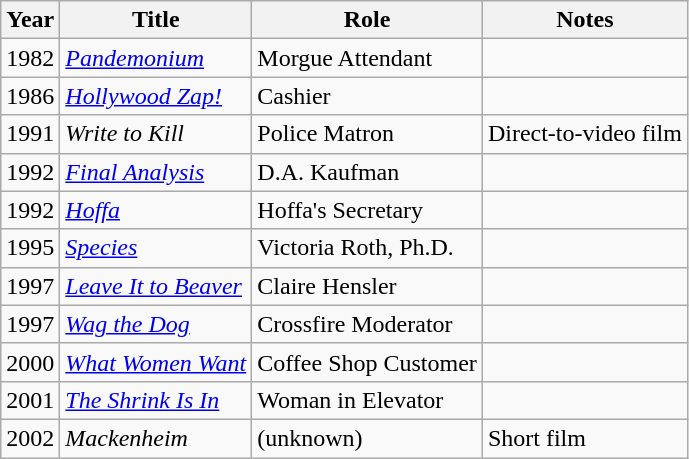<table class="wikitable sortable">
<tr>
<th>Year</th>
<th>Title</th>
<th>Role</th>
<th class="unsortable">Notes</th>
</tr>
<tr>
<td>1982</td>
<td><em><a href='#'>Pandemonium</a></em></td>
<td>Morgue Attendant</td>
<td></td>
</tr>
<tr>
<td>1986</td>
<td><em><a href='#'>Hollywood Zap!</a></em></td>
<td>Cashier</td>
<td></td>
</tr>
<tr>
<td>1991</td>
<td><em>Write to Kill</em></td>
<td>Police Matron</td>
<td>Direct-to-video film</td>
</tr>
<tr>
<td>1992</td>
<td><em><a href='#'>Final Analysis</a></em></td>
<td>D.A. Kaufman</td>
<td></td>
</tr>
<tr>
<td>1992</td>
<td><em><a href='#'>Hoffa</a></em></td>
<td>Hoffa's Secretary</td>
<td></td>
</tr>
<tr>
<td>1995</td>
<td><em><a href='#'>Species</a></em></td>
<td>Victoria Roth, Ph.D.</td>
<td></td>
</tr>
<tr>
<td>1997</td>
<td><em><a href='#'>Leave It to Beaver</a></em></td>
<td>Claire Hensler</td>
<td></td>
</tr>
<tr>
<td>1997</td>
<td><em><a href='#'>Wag the Dog</a></em></td>
<td>Crossfire Moderator</td>
<td></td>
</tr>
<tr>
<td>2000</td>
<td><em><a href='#'>What Women Want</a></em></td>
<td>Coffee Shop Customer</td>
<td></td>
</tr>
<tr>
<td>2001</td>
<td><em><a href='#'>The Shrink Is In</a></em></td>
<td>Woman in Elevator</td>
<td></td>
</tr>
<tr>
<td>2002</td>
<td><em>Mackenheim</em></td>
<td>(unknown)</td>
<td>Short film</td>
</tr>
</table>
